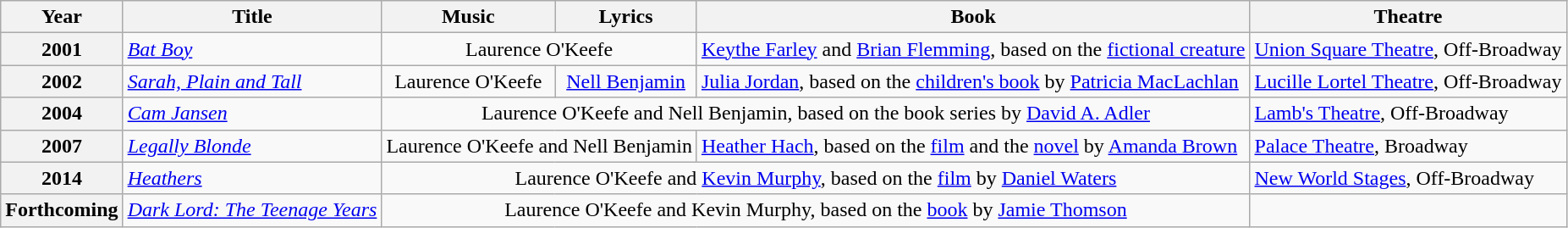<table class="wikitable">
<tr>
<th scope="col">Year</th>
<th scope="col">Title</th>
<th scope="col">Music</th>
<th scope="col">Lyrics</th>
<th scope="col">Book</th>
<th scope="col">Theatre</th>
</tr>
<tr>
<th scope="row">2001</th>
<td><em><a href='#'>Bat Boy</a></em></td>
<td colspan=2 align="center">Laurence O'Keefe</td>
<td><a href='#'>Keythe Farley</a> and <a href='#'>Brian Flemming</a>, based on the <a href='#'>fictional creature</a></td>
<td><a href='#'>Union Square Theatre</a>, Off-Broadway</td>
</tr>
<tr>
<th scope="row">2002</th>
<td><em><a href='#'>Sarah, Plain and Tall</a></em></td>
<td align="center">Laurence O'Keefe</td>
<td align="center"><a href='#'>Nell Benjamin</a></td>
<td><a href='#'>Julia Jordan</a>, based on the <a href='#'>children's book</a> by <a href='#'>Patricia MacLachlan</a></td>
<td><a href='#'>Lucille Lortel Theatre</a>, Off-Broadway</td>
</tr>
<tr>
<th scope="row">2004</th>
<td><em><a href='#'>Cam Jansen</a></em></td>
<td colspan=3 align="center">Laurence O'Keefe and Nell Benjamin, based on the book series by <a href='#'>David A. Adler</a></td>
<td><a href='#'>Lamb's Theatre</a>, Off-Broadway</td>
</tr>
<tr>
<th scope="row">2007</th>
<td><em><a href='#'>Legally Blonde</a></em></td>
<td colspan=2 align="center">Laurence O'Keefe and Nell Benjamin</td>
<td><a href='#'>Heather Hach</a>, based on the <a href='#'>film</a> and the <a href='#'>novel</a> by <a href='#'>Amanda Brown</a></td>
<td><a href='#'>Palace Theatre</a>, Broadway</td>
</tr>
<tr>
<th scope="row">2014</th>
<td><em><a href='#'>Heathers</a></em></td>
<td colspan=3 align="center">Laurence O'Keefe and <a href='#'>Kevin Murphy</a>, based on the <a href='#'>film</a> by <a href='#'>Daniel Waters</a></td>
<td><a href='#'>New World Stages</a>, Off-Broadway</td>
</tr>
<tr>
<th scope="row">Forthcoming</th>
<td><em><a href='#'>Dark Lord: The Teenage Years</a></em></td>
<td colspan=3 align="center">Laurence O'Keefe and Kevin Murphy, based on the <a href='#'>book</a> by <a href='#'>Jamie Thomson</a></td>
<td></td>
</tr>
</table>
